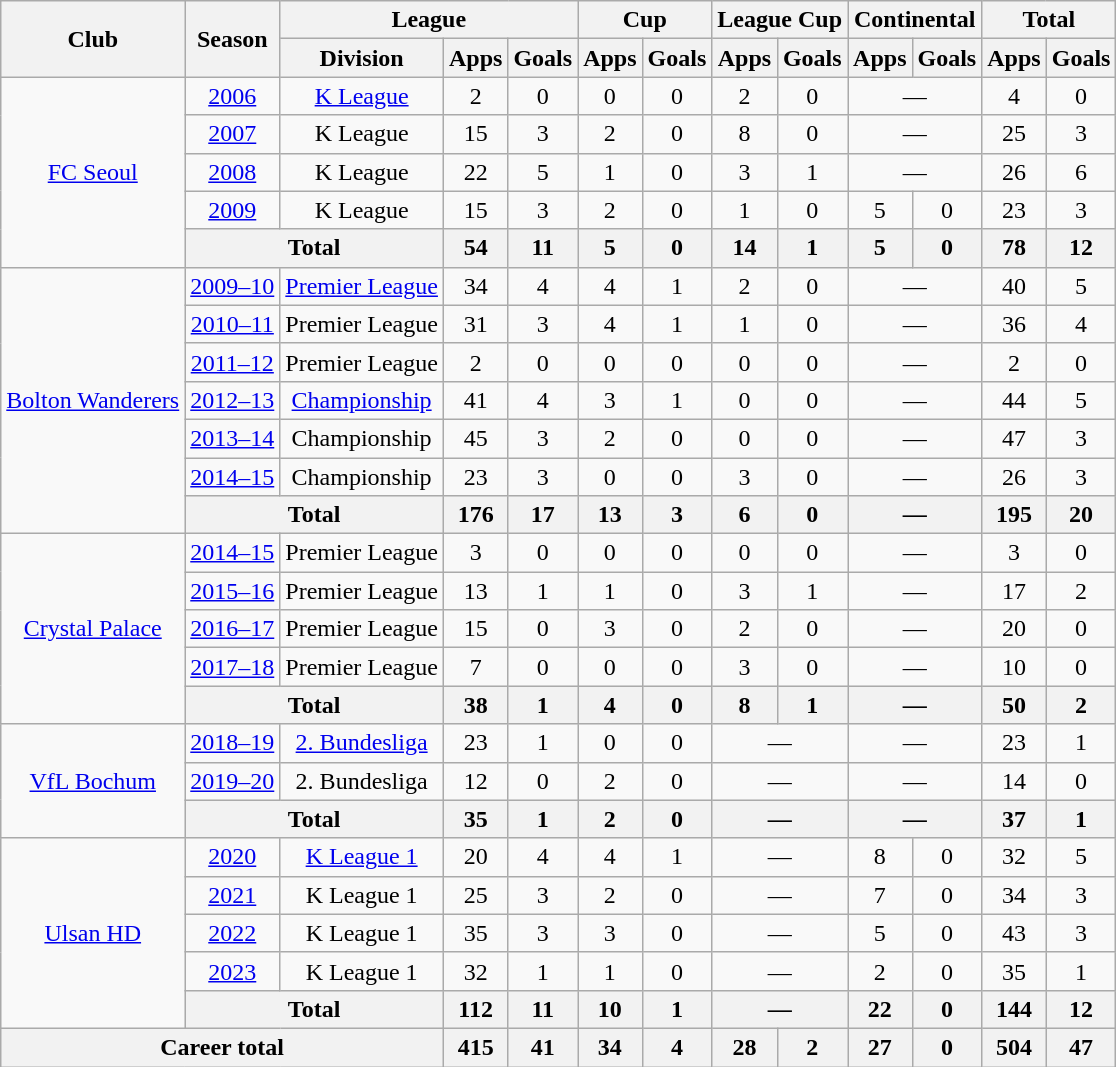<table class="wikitable" style="text-align:center">
<tr>
<th rowspan="2">Club</th>
<th rowspan="2">Season</th>
<th colspan="3">League</th>
<th colspan="2">Cup</th>
<th colspan="2">League Cup</th>
<th colspan="2">Continental</th>
<th colspan="2">Total</th>
</tr>
<tr>
<th>Division</th>
<th>Apps</th>
<th>Goals</th>
<th>Apps</th>
<th>Goals</th>
<th>Apps</th>
<th>Goals</th>
<th>Apps</th>
<th>Goals</th>
<th>Apps</th>
<th>Goals</th>
</tr>
<tr>
<td rowspan="5"><a href='#'>FC Seoul</a></td>
<td><a href='#'>2006</a></td>
<td><a href='#'>K League</a></td>
<td>2</td>
<td>0</td>
<td>0</td>
<td>0</td>
<td>2</td>
<td>0</td>
<td colspan="2">—</td>
<td>4</td>
<td>0</td>
</tr>
<tr>
<td><a href='#'>2007</a></td>
<td>K League</td>
<td>15</td>
<td>3</td>
<td>2</td>
<td>0</td>
<td>8</td>
<td>0</td>
<td colspan="2">—</td>
<td>25</td>
<td>3</td>
</tr>
<tr>
<td><a href='#'>2008</a></td>
<td>K League</td>
<td>22</td>
<td>5</td>
<td>1</td>
<td>0</td>
<td>3</td>
<td>1</td>
<td colspan="2">—</td>
<td>26</td>
<td>6</td>
</tr>
<tr>
<td><a href='#'>2009</a></td>
<td>K League</td>
<td>15</td>
<td>3</td>
<td>2</td>
<td>0</td>
<td>1</td>
<td>0</td>
<td>5</td>
<td>0</td>
<td>23</td>
<td>3</td>
</tr>
<tr>
<th colspan=2>Total</th>
<th>54</th>
<th>11</th>
<th>5</th>
<th>0</th>
<th>14</th>
<th>1</th>
<th>5</th>
<th>0</th>
<th>78</th>
<th>12</th>
</tr>
<tr>
<td rowspan="7"><a href='#'>Bolton Wanderers</a></td>
<td><a href='#'>2009–10</a></td>
<td><a href='#'>Premier League</a></td>
<td>34</td>
<td>4</td>
<td>4</td>
<td>1</td>
<td>2</td>
<td>0</td>
<td colspan="2">—</td>
<td>40</td>
<td>5</td>
</tr>
<tr>
<td><a href='#'>2010–11</a></td>
<td>Premier League</td>
<td>31</td>
<td>3</td>
<td>4</td>
<td>1</td>
<td>1</td>
<td>0</td>
<td colspan="2">—</td>
<td>36</td>
<td>4</td>
</tr>
<tr>
<td><a href='#'>2011–12</a></td>
<td>Premier League</td>
<td>2</td>
<td>0</td>
<td>0</td>
<td>0</td>
<td>0</td>
<td>0</td>
<td colspan="2">—</td>
<td>2</td>
<td>0</td>
</tr>
<tr>
<td><a href='#'>2012–13</a></td>
<td><a href='#'>Championship</a></td>
<td>41</td>
<td>4</td>
<td>3</td>
<td>1</td>
<td>0</td>
<td>0</td>
<td colspan="2">—</td>
<td>44</td>
<td>5</td>
</tr>
<tr>
<td><a href='#'>2013–14</a></td>
<td>Championship</td>
<td>45</td>
<td>3</td>
<td>2</td>
<td>0</td>
<td>0</td>
<td>0</td>
<td colspan="2">—</td>
<td>47</td>
<td>3</td>
</tr>
<tr>
<td><a href='#'>2014–15</a></td>
<td>Championship</td>
<td>23</td>
<td>3</td>
<td>0</td>
<td>0</td>
<td>3</td>
<td>0</td>
<td colspan="2">—</td>
<td>26</td>
<td>3</td>
</tr>
<tr>
<th colspan=2>Total</th>
<th>176</th>
<th>17</th>
<th>13</th>
<th>3</th>
<th>6</th>
<th>0</th>
<th colspan="2">—</th>
<th>195</th>
<th>20</th>
</tr>
<tr>
<td rowspan="5"><a href='#'>Crystal Palace</a></td>
<td><a href='#'>2014–15</a></td>
<td>Premier League</td>
<td>3</td>
<td>0</td>
<td>0</td>
<td>0</td>
<td>0</td>
<td>0</td>
<td colspan="2">—</td>
<td>3</td>
<td>0</td>
</tr>
<tr>
<td><a href='#'>2015–16</a></td>
<td>Premier League</td>
<td>13</td>
<td>1</td>
<td>1</td>
<td>0</td>
<td>3</td>
<td>1</td>
<td colspan="2">—</td>
<td>17</td>
<td>2</td>
</tr>
<tr>
<td><a href='#'>2016–17</a></td>
<td>Premier League</td>
<td>15</td>
<td>0</td>
<td>3</td>
<td>0</td>
<td>2</td>
<td>0</td>
<td colspan="2">—</td>
<td>20</td>
<td>0</td>
</tr>
<tr>
<td><a href='#'>2017–18</a></td>
<td>Premier League</td>
<td>7</td>
<td>0</td>
<td>0</td>
<td>0</td>
<td>3</td>
<td>0</td>
<td colspan="2">—</td>
<td>10</td>
<td>0</td>
</tr>
<tr>
<th colspan=2>Total</th>
<th>38</th>
<th>1</th>
<th>4</th>
<th>0</th>
<th>8</th>
<th>1</th>
<th colspan="2">—</th>
<th>50</th>
<th>2</th>
</tr>
<tr>
<td rowspan="3"><a href='#'>VfL Bochum</a></td>
<td><a href='#'>2018–19</a></td>
<td><a href='#'>2. Bundesliga</a></td>
<td>23</td>
<td>1</td>
<td>0</td>
<td>0</td>
<td colspan="2">—</td>
<td colspan="2">—</td>
<td>23</td>
<td>1</td>
</tr>
<tr>
<td><a href='#'>2019–20</a></td>
<td>2. Bundesliga</td>
<td>12</td>
<td>0</td>
<td>2</td>
<td>0</td>
<td colspan="2">—</td>
<td colspan="2">—</td>
<td>14</td>
<td>0</td>
</tr>
<tr>
<th colspan=2>Total</th>
<th>35</th>
<th>1</th>
<th>2</th>
<th>0</th>
<th colspan="2">—</th>
<th colspan="2">—</th>
<th>37</th>
<th>1</th>
</tr>
<tr>
<td rowspan="5"><a href='#'>Ulsan HD</a></td>
<td><a href='#'>2020</a></td>
<td><a href='#'>K League 1</a></td>
<td>20</td>
<td>4</td>
<td>4</td>
<td>1</td>
<td colspan="2">—</td>
<td>8</td>
<td>0</td>
<td>32</td>
<td>5</td>
</tr>
<tr>
<td><a href='#'>2021</a></td>
<td>K League 1</td>
<td>25</td>
<td>3</td>
<td>2</td>
<td>0</td>
<td colspan="2">—</td>
<td>7</td>
<td>0</td>
<td>34</td>
<td>3</td>
</tr>
<tr>
<td><a href='#'>2022</a></td>
<td>K League 1</td>
<td>35</td>
<td>3</td>
<td>3</td>
<td>0</td>
<td colspan="2">—</td>
<td>5</td>
<td>0</td>
<td>43</td>
<td>3</td>
</tr>
<tr>
<td><a href='#'>2023</a></td>
<td>K League 1</td>
<td>32</td>
<td>1</td>
<td>1</td>
<td>0</td>
<td colspan="2">—</td>
<td>2</td>
<td>0</td>
<td>35</td>
<td>1</td>
</tr>
<tr>
<th colspan="2">Total</th>
<th>112</th>
<th>11</th>
<th>10</th>
<th>1</th>
<th colspan="2">—</th>
<th>22</th>
<th>0</th>
<th>144</th>
<th>12</th>
</tr>
<tr>
<th colspan="3">Career total</th>
<th>415</th>
<th>41</th>
<th>34</th>
<th>4</th>
<th>28</th>
<th>2</th>
<th>27</th>
<th>0</th>
<th>504</th>
<th>47</th>
</tr>
</table>
